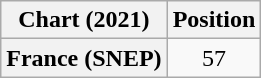<table class="wikitable plainrowheaders" style="text-align:center">
<tr>
<th scope="col">Chart (2021)</th>
<th scope="col">Position</th>
</tr>
<tr>
<th scope="row">France (SNEP)</th>
<td>57</td>
</tr>
</table>
